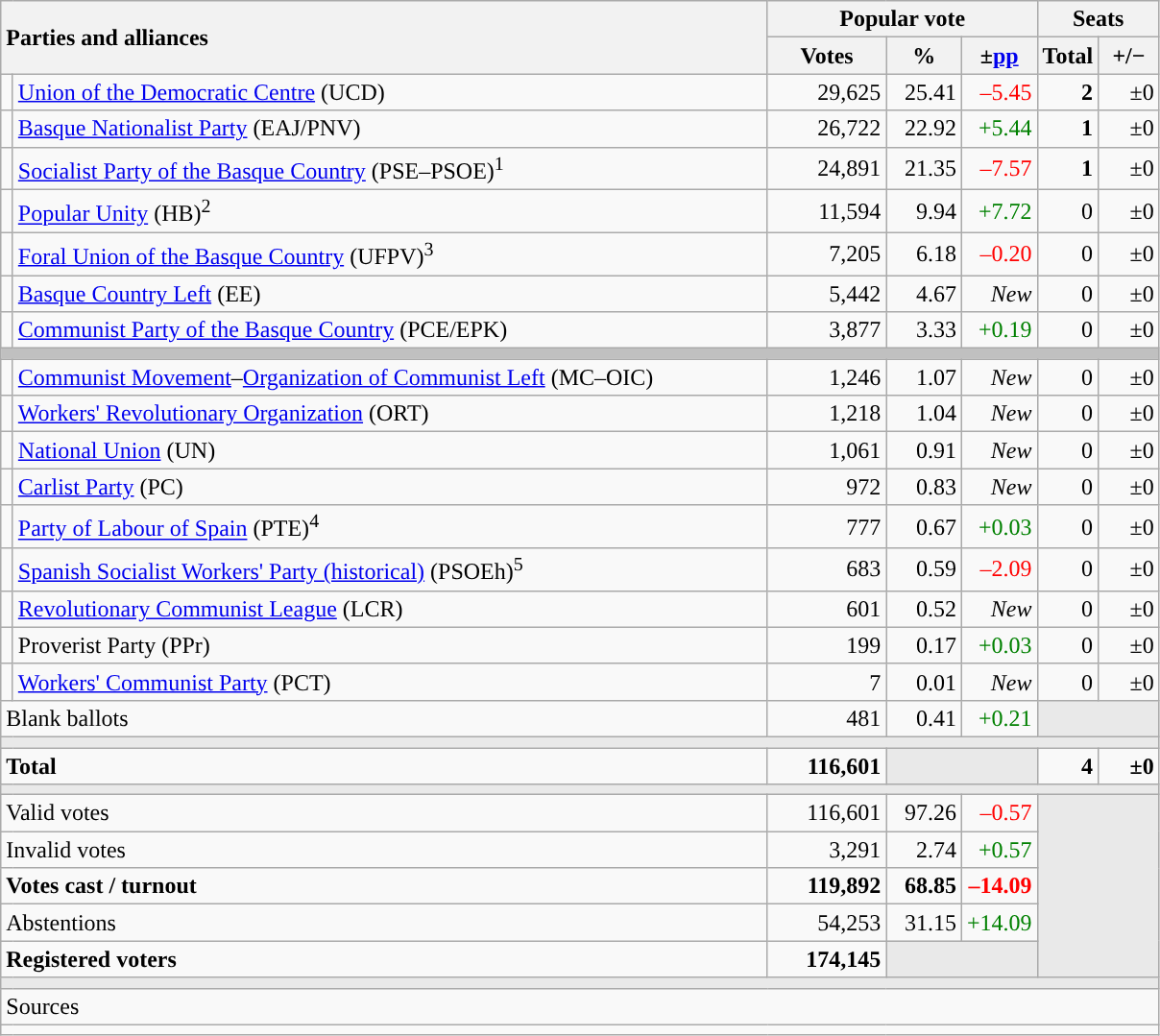<table class="wikitable" style="text-align:right;">
<tr>
<th style="text-align:left;" rowspan="2" colspan="2" width="525">Parties and alliances</th>
<th colspan="3">Popular vote</th>
<th colspan="2">Seats</th>
</tr>
<tr>
<th width="75">Votes</th>
<th width="45">%</th>
<th width="45">±<a href='#'>pp</a></th>
<th width="35">Total</th>
<th width="35">+/−</th>
</tr>
<tr>
<td width="1" style="color:inherit;background:"></td>
<td align="left"><a href='#'>Union of the Democratic Centre</a> (UCD)</td>
<td>29,625</td>
<td>25.41</td>
<td style="color:red;">–5.45</td>
<td><strong>2</strong></td>
<td>±0</td>
</tr>
<tr>
<td style="color:inherit;background:"></td>
<td align="left"><a href='#'>Basque Nationalist Party</a> (EAJ/PNV)</td>
<td>26,722</td>
<td>22.92</td>
<td style="color:green;">+5.44</td>
<td><strong>1</strong></td>
<td>±0</td>
</tr>
<tr>
<td style="color:inherit;background:"></td>
<td align="left"><a href='#'>Socialist Party of the Basque Country</a> (PSE–PSOE)<sup>1</sup></td>
<td>24,891</td>
<td>21.35</td>
<td style="color:red;">–7.57</td>
<td><strong>1</strong></td>
<td>±0</td>
</tr>
<tr>
<td style="color:inherit;background:"></td>
<td align="left"><a href='#'>Popular Unity</a> (HB)<sup>2</sup></td>
<td>11,594</td>
<td>9.94</td>
<td style="color:green;">+7.72</td>
<td>0</td>
<td>±0</td>
</tr>
<tr>
<td style="color:inherit;background:"></td>
<td align="left"><a href='#'>Foral Union of the Basque Country</a> (UFPV)<sup>3</sup></td>
<td>7,205</td>
<td>6.18</td>
<td style="color:red;">–0.20</td>
<td>0</td>
<td>±0</td>
</tr>
<tr>
<td style="color:inherit;background:"></td>
<td align="left"><a href='#'>Basque Country Left</a> (EE)</td>
<td>5,442</td>
<td>4.67</td>
<td><em>New</em></td>
<td>0</td>
<td>±0</td>
</tr>
<tr>
<td style="color:inherit;background:"></td>
<td align="left"><a href='#'>Communist Party of the Basque Country</a> (PCE/EPK)</td>
<td>3,877</td>
<td>3.33</td>
<td style="color:green;">+0.19</td>
<td>0</td>
<td>±0</td>
</tr>
<tr>
<td colspan="7" bgcolor="#C0C0C0"></td>
</tr>
<tr>
<td style="color:inherit;background:"></td>
<td align="left"><a href='#'>Communist Movement</a>–<a href='#'>Organization of Communist Left</a> (MC–OIC)</td>
<td>1,246</td>
<td>1.07</td>
<td><em>New</em></td>
<td>0</td>
<td>±0</td>
</tr>
<tr>
<td style="color:inherit;background:"></td>
<td align="left"><a href='#'>Workers' Revolutionary Organization</a> (ORT)</td>
<td>1,218</td>
<td>1.04</td>
<td><em>New</em></td>
<td>0</td>
<td>±0</td>
</tr>
<tr>
<td style="color:inherit;background:"></td>
<td align="left"><a href='#'>National Union</a> (UN)</td>
<td>1,061</td>
<td>0.91</td>
<td><em>New</em></td>
<td>0</td>
<td>±0</td>
</tr>
<tr>
<td style="color:inherit;background:"></td>
<td align="left"><a href='#'>Carlist Party</a> (PC)</td>
<td>972</td>
<td>0.83</td>
<td><em>New</em></td>
<td>0</td>
<td>±0</td>
</tr>
<tr>
<td style="color:inherit;background:"></td>
<td align="left"><a href='#'>Party of Labour of Spain</a> (PTE)<sup>4</sup></td>
<td>777</td>
<td>0.67</td>
<td style="color:green;">+0.03</td>
<td>0</td>
<td>±0</td>
</tr>
<tr>
<td style="color:inherit;background:"></td>
<td align="left"><a href='#'>Spanish Socialist Workers' Party (historical)</a> (PSOEh)<sup>5</sup></td>
<td>683</td>
<td>0.59</td>
<td style="color:red;">–2.09</td>
<td>0</td>
<td>±0</td>
</tr>
<tr>
<td style="color:inherit;background:"></td>
<td align="left"><a href='#'>Revolutionary Communist League</a> (LCR)</td>
<td>601</td>
<td>0.52</td>
<td><em>New</em></td>
<td>0</td>
<td>±0</td>
</tr>
<tr>
<td style="color:inherit;background:"></td>
<td align="left">Proverist Party (PPr)</td>
<td>199</td>
<td>0.17</td>
<td style="color:green;">+0.03</td>
<td>0</td>
<td>±0</td>
</tr>
<tr>
<td style="color:inherit;background:"></td>
<td align="left"><a href='#'>Workers' Communist Party</a> (PCT)</td>
<td>7</td>
<td>0.01</td>
<td><em>New</em></td>
<td>0</td>
<td>±0</td>
</tr>
<tr>
<td align="left" colspan="2">Blank ballots</td>
<td>481</td>
<td>0.41</td>
<td style="color:green;">+0.21</td>
<td bgcolor="#E9E9E9" colspan="2"></td>
</tr>
<tr>
<td colspan="7" bgcolor="#E9E9E9"></td>
</tr>
<tr style="font-weight:bold;">
<td align="left" colspan="2">Total</td>
<td>116,601</td>
<td bgcolor="#E9E9E9" colspan="2"></td>
<td>4</td>
<td>±0</td>
</tr>
<tr>
<td colspan="7" bgcolor="#E9E9E9"></td>
</tr>
<tr>
<td align="left" colspan="2">Valid votes</td>
<td>116,601</td>
<td>97.26</td>
<td style="color:red;">–0.57</td>
<td bgcolor="#E9E9E9" colspan="2" rowspan="5"></td>
</tr>
<tr>
<td align="left" colspan="2">Invalid votes</td>
<td>3,291</td>
<td>2.74</td>
<td style="color:green;">+0.57</td>
</tr>
<tr style="font-weight:bold;">
<td align="left" colspan="2">Votes cast / turnout</td>
<td>119,892</td>
<td>68.85</td>
<td style="color:red;">–14.09</td>
</tr>
<tr>
<td align="left" colspan="2">Abstentions</td>
<td>54,253</td>
<td>31.15</td>
<td style="color:green;">+14.09</td>
</tr>
<tr style="font-weight:bold;">
<td align="left" colspan="2">Registered voters</td>
<td>174,145</td>
<td bgcolor="#E9E9E9" colspan="2"></td>
</tr>
<tr>
<td colspan="7" bgcolor="#E9E9E9"></td>
</tr>
<tr>
<td align="left" colspan="7">Sources</td>
</tr>
<tr>
<td colspan="7" style="text-align:left; max-width:790px;"></td>
</tr>
</table>
